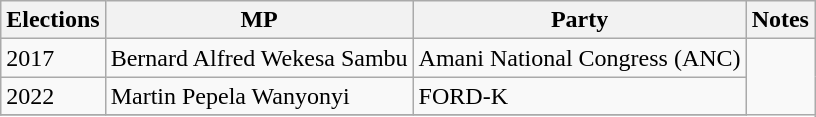<table class="wikitable">
<tr>
<th>Elections</th>
<th>MP</th>
<th>Party</th>
<th>Notes</th>
</tr>
<tr>
<td>2017</td>
<td>Bernard Alfred Wekesa Sambu</td>
<td>Amani National Congress (ANC)</td>
</tr>
<tr>
<td>2022</td>
<td>Martin Pepela Wanyonyi</td>
<td>FORD-K</td>
</tr>
<tr>
</tr>
</table>
